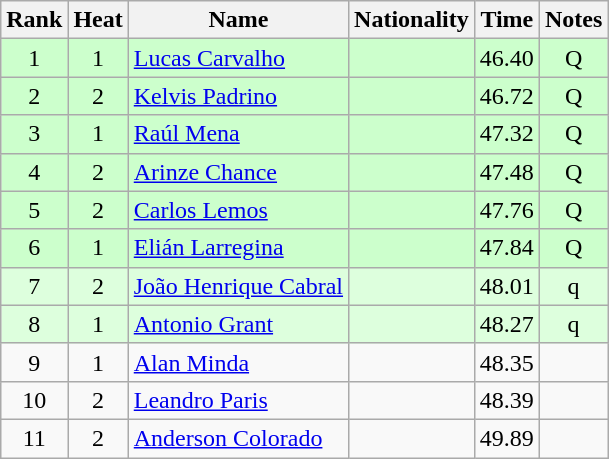<table class="wikitable sortable" style="text-align:center">
<tr>
<th>Rank</th>
<th>Heat</th>
<th>Name</th>
<th>Nationality</th>
<th>Time</th>
<th>Notes</th>
</tr>
<tr bgcolor=ccffcc>
<td>1</td>
<td>1</td>
<td align=left><a href='#'>Lucas Carvalho</a></td>
<td align=left></td>
<td>46.40</td>
<td>Q</td>
</tr>
<tr bgcolor=ccffcc>
<td>2</td>
<td>2</td>
<td align=left><a href='#'>Kelvis Padrino</a></td>
<td align=left></td>
<td>46.72</td>
<td>Q</td>
</tr>
<tr bgcolor=ccffcc>
<td>3</td>
<td>1</td>
<td align=left><a href='#'>Raúl Mena</a></td>
<td align=left></td>
<td>47.32</td>
<td>Q</td>
</tr>
<tr bgcolor=ccffcc>
<td>4</td>
<td>2</td>
<td align=left><a href='#'>Arinze Chance</a></td>
<td align=left></td>
<td>47.48</td>
<td>Q</td>
</tr>
<tr bgcolor=ccffcc>
<td>5</td>
<td>2</td>
<td align=left><a href='#'>Carlos Lemos</a></td>
<td align=left></td>
<td>47.76</td>
<td>Q</td>
</tr>
<tr bgcolor=ccffcc>
<td>6</td>
<td>1</td>
<td align=left><a href='#'>Elián Larregina</a></td>
<td align=left></td>
<td>47.84</td>
<td>Q</td>
</tr>
<tr bgcolor=ddffdd>
<td>7</td>
<td>2</td>
<td align=left><a href='#'>João Henrique Cabral</a></td>
<td align=left></td>
<td>48.01</td>
<td>q</td>
</tr>
<tr bgcolor=ddffdd>
<td>8</td>
<td>1</td>
<td align=left><a href='#'>Antonio Grant</a></td>
<td align=left></td>
<td>48.27</td>
<td>q</td>
</tr>
<tr>
<td>9</td>
<td>1</td>
<td align=left><a href='#'>Alan Minda</a></td>
<td align=left></td>
<td>48.35</td>
<td></td>
</tr>
<tr>
<td>10</td>
<td>2</td>
<td align=left><a href='#'>Leandro Paris</a></td>
<td align=left></td>
<td>48.39</td>
<td></td>
</tr>
<tr>
<td>11</td>
<td>2</td>
<td align=left><a href='#'>Anderson Colorado</a></td>
<td align=left></td>
<td>49.89</td>
<td></td>
</tr>
</table>
